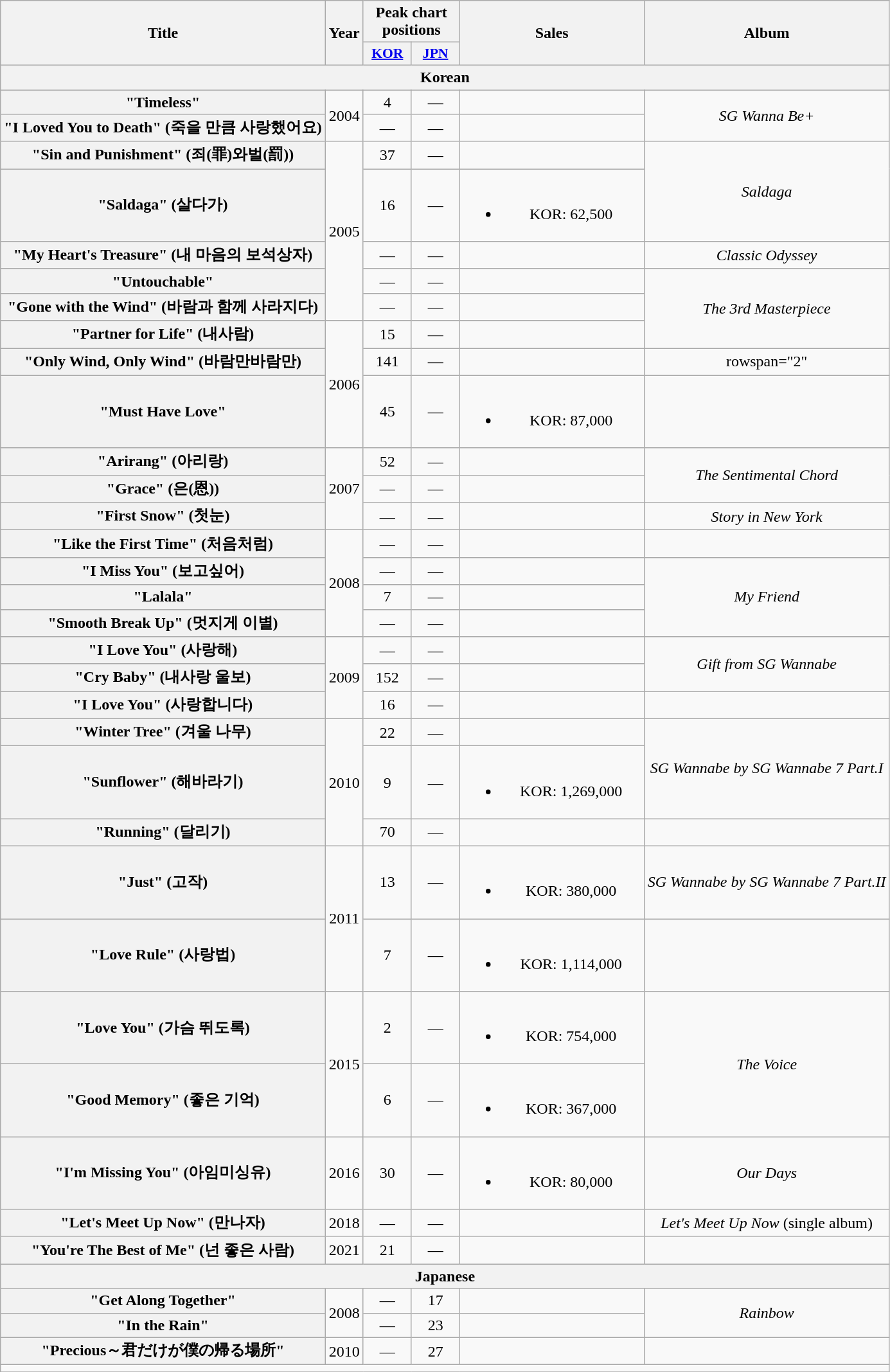<table class="wikitable plainrowheaders" style="text-align:center;">
<tr>
<th scope="col" rowspan="2">Title</th>
<th scope="col" rowspan="2">Year</th>
<th colspan="2" scope="col">Peak chart positions</th>
<th scope="col" rowspan="2" style="width:11.5em;">Sales</th>
<th scope="col" rowspan="2">Album</th>
</tr>
<tr>
<th scope="col" style="width:3em;font-size:90%;"><a href='#'>KOR</a><br></th>
<th scope="col" style="width:3em;font-size:90%;"><a href='#'>JPN</a><br></th>
</tr>
<tr>
<th colspan="6">Korean</th>
</tr>
<tr>
<th scope="row">"Timeless"</th>
<td rowspan="2">2004</td>
<td>4</td>
<td>—</td>
<td></td>
<td rowspan="2"><em>SG Wanna Be+</em></td>
</tr>
<tr>
<th scope="row">"I Loved You to Death" (죽을 만큼 사랑했어요)</th>
<td>—</td>
<td>—</td>
<td></td>
</tr>
<tr>
<th scope="row">"Sin and Punishment" (죄(罪)와벌(罰))</th>
<td rowspan="5">2005</td>
<td>37</td>
<td>—</td>
<td></td>
<td rowspan="2"><em>Saldaga</em></td>
</tr>
<tr>
<th scope="row">"Saldaga" (살다가)</th>
<td>16</td>
<td>—</td>
<td><br><ul><li>KOR: 62,500</li></ul></td>
</tr>
<tr>
<th scope="row">"My Heart's Treasure" (내 마음의 보석상자)</th>
<td>—</td>
<td>—</td>
<td></td>
<td><em>Classic Odyssey</em></td>
</tr>
<tr>
<th scope="row">"Untouchable" <br> </th>
<td>—</td>
<td>—</td>
<td></td>
<td rowspan="3"><em>The 3rd Masterpiece</em></td>
</tr>
<tr>
<th scope="row">"Gone with the Wind" (바람과 함께 사라지다) <br> </th>
<td>—</td>
<td>—</td>
<td></td>
</tr>
<tr>
<th scope="row">"Partner for Life" (내사람)</th>
<td rowspan="3">2006</td>
<td>15</td>
<td>—</td>
<td></td>
</tr>
<tr>
<th scope="row">"Only Wind, Only Wind" (바람만바람만) <br> </th>
<td>141</td>
<td>—</td>
<td></td>
<td>rowspan="2" </td>
</tr>
<tr>
<th scope="row">"Must Have Love" </th>
<td>45</td>
<td>—</td>
<td><br><ul><li>KOR: 87,000</li></ul></td>
</tr>
<tr>
<th scope="row">"Arirang" (아리랑)</th>
<td rowspan="3">2007</td>
<td>52</td>
<td>—</td>
<td></td>
<td rowspan="2"><em>The Sentimental Chord</em></td>
</tr>
<tr>
<th scope="row">"Grace" (은(恩))</th>
<td>—</td>
<td>—</td>
<td></td>
</tr>
<tr>
<th scope="row">"First Snow" (첫눈)</th>
<td>—</td>
<td>—</td>
<td></td>
<td><em>Story in New York</em></td>
</tr>
<tr>
<th scope="row">"Like the First Time" (처음처럼)</th>
<td rowspan="4">2008</td>
<td>—</td>
<td>—</td>
<td></td>
<td></td>
</tr>
<tr>
<th scope="row">"I Miss You" (보고싶어)</th>
<td>—</td>
<td>—</td>
<td></td>
<td rowspan="3"><em>My Friend</em></td>
</tr>
<tr>
<th scope="row">"Lalala"</th>
<td>7</td>
<td>—</td>
<td></td>
</tr>
<tr>
<th scope="row">"Smooth Break Up" (멋지게 이별)</th>
<td>—</td>
<td>—</td>
<td></td>
</tr>
<tr>
<th scope="row">"I Love You" (사랑해) <br> </th>
<td rowspan="3">2009</td>
<td>—</td>
<td>—</td>
<td></td>
<td rowspan="2"><em>Gift from SG Wannabe</em></td>
</tr>
<tr>
<th scope="row">"Cry Baby" (내사랑 울보)</th>
<td>152</td>
<td>—</td>
<td></td>
</tr>
<tr>
<th scope="row">"I Love You" (사랑합니다) </th>
<td>16</td>
<td>—</td>
<td></td>
<td></td>
</tr>
<tr>
<th scope="row">"Winter Tree" (겨울 나무)</th>
<td rowspan="3">2010</td>
<td>22</td>
<td>—</td>
<td></td>
<td rowspan="2"><em>SG Wannabe by SG Wannabe 7 Part.I</em></td>
</tr>
<tr>
<th scope="row">"Sunflower" (해바라기)</th>
<td>9</td>
<td>—</td>
<td><br><ul><li>KOR: 1,269,000</li></ul></td>
</tr>
<tr>
<th scope="row">"Running" (달리기) </th>
<td>70</td>
<td>—</td>
<td></td>
<td></td>
</tr>
<tr>
<th scope="row">"Just" (고작)</th>
<td rowspan="2">2011</td>
<td>13</td>
<td>—</td>
<td><br><ul><li>KOR: 380,000</li></ul></td>
<td><em>SG Wannabe by SG Wannabe 7 Part.II</em></td>
</tr>
<tr>
<th scope="row">"Love Rule" (사랑법)</th>
<td>7</td>
<td>—</td>
<td><br><ul><li>KOR: 1,114,000</li></ul></td>
<td></td>
</tr>
<tr>
<th scope="row">"Love You" (가슴 뛰도록)</th>
<td rowspan="2">2015</td>
<td>2</td>
<td>—</td>
<td><br><ul><li>KOR: 754,000</li></ul></td>
<td rowspan="2"><em>The Voice</em></td>
</tr>
<tr>
<th scope="row">"Good Memory" (좋은 기억)</th>
<td>6</td>
<td>—</td>
<td><br><ul><li>KOR: 367,000</li></ul></td>
</tr>
<tr>
<th scope="row">"I'm Missing You" (아임미싱유)</th>
<td>2016</td>
<td>30</td>
<td>—</td>
<td><br><ul><li>KOR: 80,000</li></ul></td>
<td><em>Our Days</em></td>
</tr>
<tr>
<th scope="row">"Let's Meet Up Now" (만나자)</th>
<td>2018</td>
<td>—</td>
<td>—</td>
<td></td>
<td><em>Let's Meet Up Now</em> (single album)</td>
</tr>
<tr>
<th scope="row">"You're The Best of Me" (넌 좋은 사람)</th>
<td>2021</td>
<td>21</td>
<td>—</td>
<td></td>
<td></td>
</tr>
<tr>
<th colspan="6">Japanese</th>
</tr>
<tr>
<th scope="row">"Get Along Together"</th>
<td rowspan="2">2008</td>
<td>—</td>
<td>17</td>
<td></td>
<td rowspan="2"><em>Rainbow</em></td>
</tr>
<tr>
<th scope="row">"In the Rain"</th>
<td>—</td>
<td>23</td>
<td></td>
</tr>
<tr>
<th scope="row">"Precious～君だけが僕の帰る場所"</th>
<td>2010</td>
<td>—</td>
<td>27</td>
<td></td>
<td></td>
</tr>
<tr>
<td colspan="6"></td>
</tr>
<tr>
</tr>
</table>
